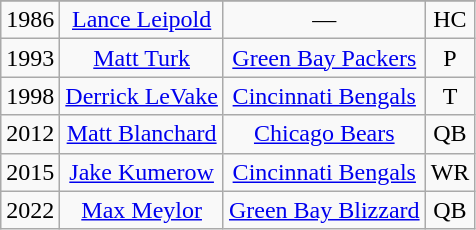<table class="wikitable sortable" style="text-align: center;">
<tr>
</tr>
<tr>
<td>1986</td>
<td><a href='#'>Lance Leipold</a></td>
<td>—</td>
<td>HC</td>
</tr>
<tr>
<td>1993</td>
<td><a href='#'>Matt Turk</a></td>
<td><a href='#'>Green Bay Packers</a></td>
<td>P</td>
</tr>
<tr>
<td>1998</td>
<td><a href='#'>Derrick LeVake</a></td>
<td><a href='#'>Cincinnati Bengals</a></td>
<td>T</td>
</tr>
<tr>
<td>2012</td>
<td><a href='#'>Matt Blanchard</a></td>
<td><a href='#'>Chicago Bears</a></td>
<td>QB</td>
</tr>
<tr>
<td>2015</td>
<td><a href='#'>Jake Kumerow</a></td>
<td><a href='#'>Cincinnati Bengals</a></td>
<td>WR</td>
</tr>
<tr>
<td>2022</td>
<td><a href='#'>Max Meylor</a></td>
<td><a href='#'>Green Bay Blizzard</a></td>
<td>QB</td>
</tr>
</table>
